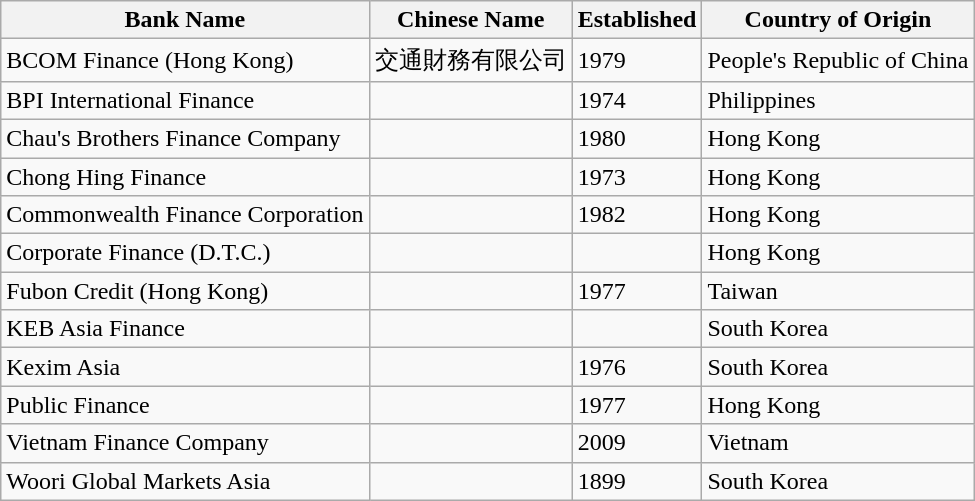<table class="wikitable sortable">
<tr>
<th scope="col">Bank Name</th>
<th scope="col">Chinese Name</th>
<th scope="col">Established</th>
<th scope="col">Country of Origin</th>
</tr>
<tr>
<td>BCOM Finance (Hong Kong)</td>
<td>交通財務有限公司</td>
<td>1979</td>
<td> People's Republic of China</td>
</tr>
<tr>
<td>BPI International Finance</td>
<td></td>
<td>1974</td>
<td> Philippines</td>
</tr>
<tr>
<td>Chau's Brothers Finance Company</td>
<td></td>
<td>1980</td>
<td> Hong Kong</td>
</tr>
<tr>
<td>Chong Hing Finance</td>
<td></td>
<td>1973</td>
<td> Hong Kong</td>
</tr>
<tr>
<td>Commonwealth Finance Corporation</td>
<td></td>
<td>1982</td>
<td> Hong Kong</td>
</tr>
<tr>
<td>Corporate Finance (D.T.C.)</td>
<td></td>
<td></td>
<td> Hong Kong</td>
</tr>
<tr>
<td>Fubon Credit (Hong Kong)</td>
<td></td>
<td>1977</td>
<td> Taiwan</td>
</tr>
<tr>
<td>KEB Asia Finance</td>
<td></td>
<td></td>
<td> South Korea</td>
</tr>
<tr>
<td>Kexim Asia</td>
<td></td>
<td>1976</td>
<td> South Korea</td>
</tr>
<tr>
<td>Public Finance</td>
<td></td>
<td>1977</td>
<td> Hong Kong</td>
</tr>
<tr>
<td>Vietnam Finance Company</td>
<td></td>
<td>2009</td>
<td> Vietnam</td>
</tr>
<tr>
<td>Woori Global Markets Asia</td>
<td></td>
<td>1899</td>
<td> South Korea</td>
</tr>
</table>
